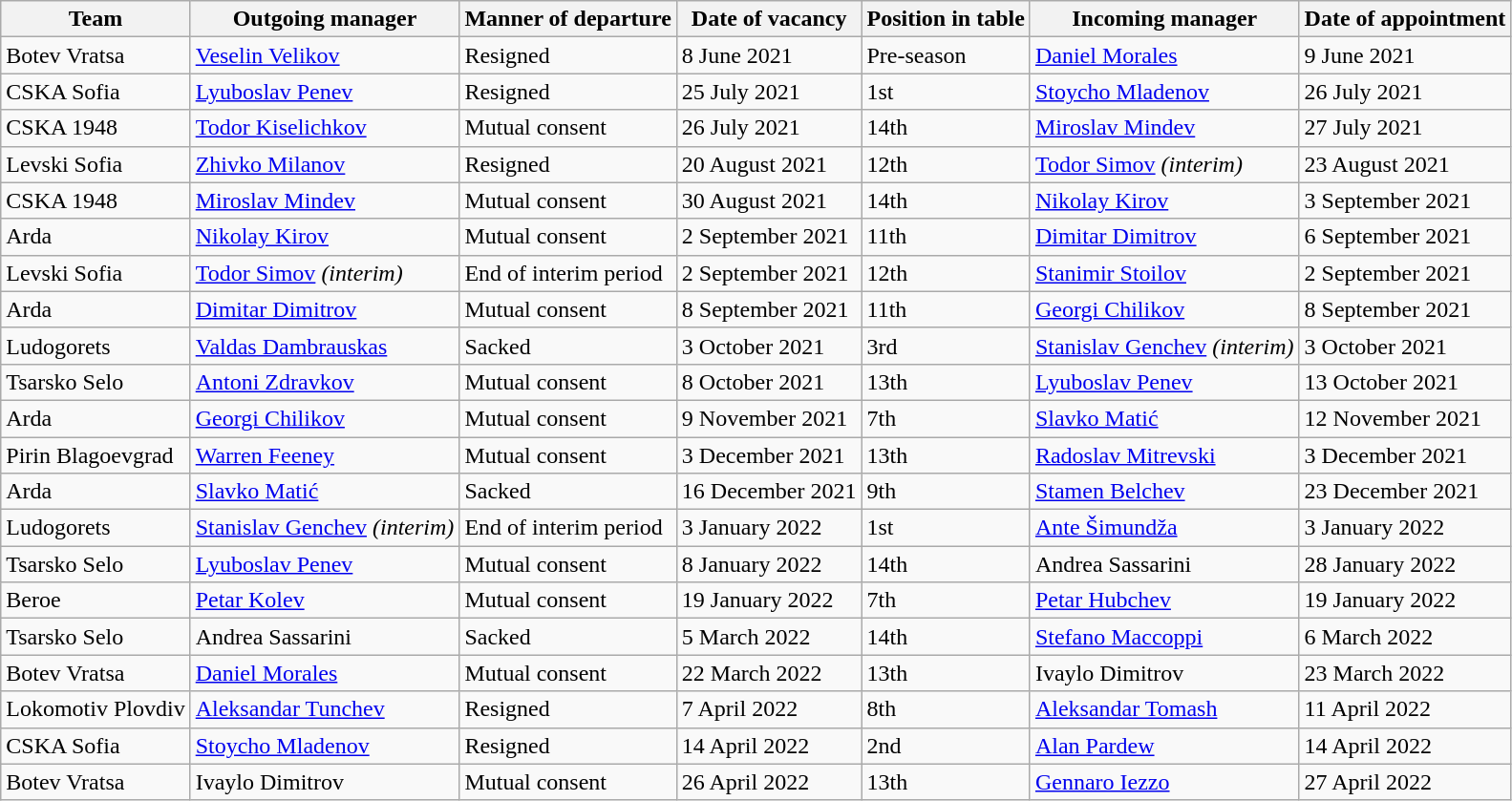<table class="wikitable sortable">
<tr>
<th>Team</th>
<th>Outgoing manager</th>
<th>Manner of departure</th>
<th>Date of vacancy</th>
<th>Position in table</th>
<th>Incoming manager</th>
<th>Date of appointment</th>
</tr>
<tr>
<td>Botev Vratsa</td>
<td> <a href='#'>Veselin Velikov</a></td>
<td>Resigned</td>
<td>8 June 2021</td>
<td>Pre-season</td>
<td> <a href='#'>Daniel Morales</a></td>
<td>9 June 2021</td>
</tr>
<tr>
<td>CSKA Sofia</td>
<td> <a href='#'>Lyuboslav Penev</a></td>
<td>Resigned</td>
<td>25 July 2021</td>
<td>1st</td>
<td> <a href='#'>Stoycho Mladenov</a></td>
<td>26 July 2021</td>
</tr>
<tr>
<td>CSKA 1948</td>
<td> <a href='#'>Todor Kiselichkov</a></td>
<td>Mutual consent</td>
<td>26 July 2021</td>
<td>14th</td>
<td> <a href='#'>Miroslav Mindev</a></td>
<td>27 July 2021</td>
</tr>
<tr>
<td>Levski Sofia</td>
<td> <a href='#'>Zhivko Milanov</a></td>
<td>Resigned</td>
<td>20 August 2021</td>
<td>12th</td>
<td> <a href='#'>Todor Simov</a> <em>(interim)</em></td>
<td>23 August 2021</td>
</tr>
<tr>
<td>CSKA 1948</td>
<td> <a href='#'>Miroslav Mindev</a></td>
<td>Mutual consent</td>
<td>30 August 2021</td>
<td>14th</td>
<td> <a href='#'>Nikolay Kirov</a></td>
<td>3 September 2021</td>
</tr>
<tr>
<td>Arda</td>
<td> <a href='#'>Nikolay Kirov</a></td>
<td>Mutual consent</td>
<td>2 September 2021</td>
<td>11th</td>
<td> <a href='#'>Dimitar Dimitrov</a></td>
<td>6 September 2021</td>
</tr>
<tr>
<td>Levski Sofia</td>
<td> <a href='#'>Todor Simov</a> <em>(interim)</em></td>
<td>End of interim period</td>
<td>2 September 2021</td>
<td>12th</td>
<td> <a href='#'>Stanimir Stoilov</a></td>
<td>2 September 2021</td>
</tr>
<tr>
<td>Arda</td>
<td> <a href='#'>Dimitar Dimitrov</a></td>
<td>Mutual consent</td>
<td>8 September 2021</td>
<td>11th</td>
<td> <a href='#'>Georgi Chilikov</a></td>
<td>8 September 2021</td>
</tr>
<tr>
<td>Ludogorets</td>
<td> <a href='#'>Valdas Dambrauskas</a></td>
<td>Sacked</td>
<td>3 October 2021</td>
<td>3rd</td>
<td> <a href='#'>Stanislav Genchev</a> <em>(interim)</em></td>
<td>3 October 2021</td>
</tr>
<tr>
<td>Tsarsko Selo</td>
<td> <a href='#'>Antoni Zdravkov</a></td>
<td>Mutual consent</td>
<td>8 October 2021</td>
<td>13th</td>
<td> <a href='#'>Lyuboslav Penev</a></td>
<td>13 October 2021</td>
</tr>
<tr>
<td>Arda</td>
<td> <a href='#'>Georgi Chilikov</a></td>
<td>Mutual consent</td>
<td>9 November 2021</td>
<td>7th</td>
<td> <a href='#'>Slavko Matić</a></td>
<td>12 November 2021</td>
</tr>
<tr>
<td>Pirin Blagoevgrad</td>
<td> <a href='#'>Warren Feeney</a></td>
<td>Mutual consent</td>
<td>3 December 2021</td>
<td>13th</td>
<td> <a href='#'>Radoslav Mitrevski</a></td>
<td>3 December 2021</td>
</tr>
<tr>
<td>Arda</td>
<td> <a href='#'>Slavko Matić</a></td>
<td>Sacked</td>
<td>16 December 2021</td>
<td>9th</td>
<td> <a href='#'>Stamen Belchev</a></td>
<td>23 December 2021</td>
</tr>
<tr>
<td>Ludogorets</td>
<td> <a href='#'>Stanislav Genchev</a> <em>(interim)</em></td>
<td>End of interim period</td>
<td>3 January 2022</td>
<td>1st</td>
<td> <a href='#'>Ante Šimundža</a></td>
<td>3 January 2022</td>
</tr>
<tr>
<td>Tsarsko Selo</td>
<td> <a href='#'>Lyuboslav Penev</a></td>
<td>Mutual consent</td>
<td>8 January 2022</td>
<td>14th</td>
<td> Andrea Sassarini</td>
<td>28 January 2022</td>
</tr>
<tr>
<td>Beroe</td>
<td> <a href='#'>Petar Kolev</a></td>
<td>Mutual consent</td>
<td>19 January 2022</td>
<td>7th</td>
<td> <a href='#'>Petar Hubchev</a></td>
<td>19 January 2022</td>
</tr>
<tr>
<td>Tsarsko Selo</td>
<td> Andrea Sassarini</td>
<td>Sacked</td>
<td>5 March 2022</td>
<td>14th</td>
<td> <a href='#'>Stefano Maccoppi</a></td>
<td>6 March 2022</td>
</tr>
<tr>
<td>Botev Vratsa</td>
<td> <a href='#'>Daniel Morales</a></td>
<td>Mutual consent</td>
<td>22 March 2022</td>
<td>13th</td>
<td> Ivaylo Dimitrov</td>
<td>23 March 2022</td>
</tr>
<tr>
<td>Lokomotiv Plovdiv</td>
<td> <a href='#'>Aleksandar Tunchev</a></td>
<td>Resigned</td>
<td>7 April 2022</td>
<td>8th</td>
<td> <a href='#'>Aleksandar Tomash</a></td>
<td>11 April 2022</td>
</tr>
<tr>
<td>CSKA Sofia</td>
<td> <a href='#'>Stoycho Mladenov</a></td>
<td>Resigned</td>
<td>14 April 2022</td>
<td>2nd</td>
<td> <a href='#'>Alan Pardew</a></td>
<td>14 April 2022</td>
</tr>
<tr>
<td>Botev Vratsa</td>
<td> Ivaylo Dimitrov</td>
<td>Mutual consent</td>
<td>26 April 2022</td>
<td>13th</td>
<td> <a href='#'>Gennaro Iezzo</a></td>
<td>27 April 2022</td>
</tr>
</table>
